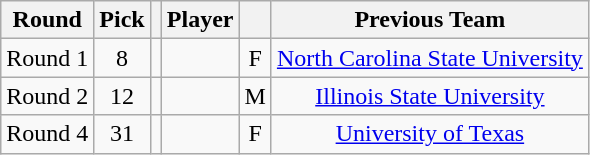<table class="wikitable sortable" style="text-align: center;">
<tr>
<th>Round</th>
<th>Pick</th>
<th></th>
<th>Player</th>
<th></th>
<th>Previous Team</th>
</tr>
<tr>
<td>Round 1</td>
<td>8</td>
<td></td>
<td></td>
<td>F</td>
<td><a href='#'>North Carolina State University</a></td>
</tr>
<tr>
<td>Round 2</td>
<td>12</td>
<td></td>
<td></td>
<td>M</td>
<td><a href='#'>Illinois State University</a></td>
</tr>
<tr>
<td>Round 4</td>
<td>31</td>
<td></td>
<td></td>
<td>F</td>
<td><a href='#'>University of Texas</a></td>
</tr>
</table>
